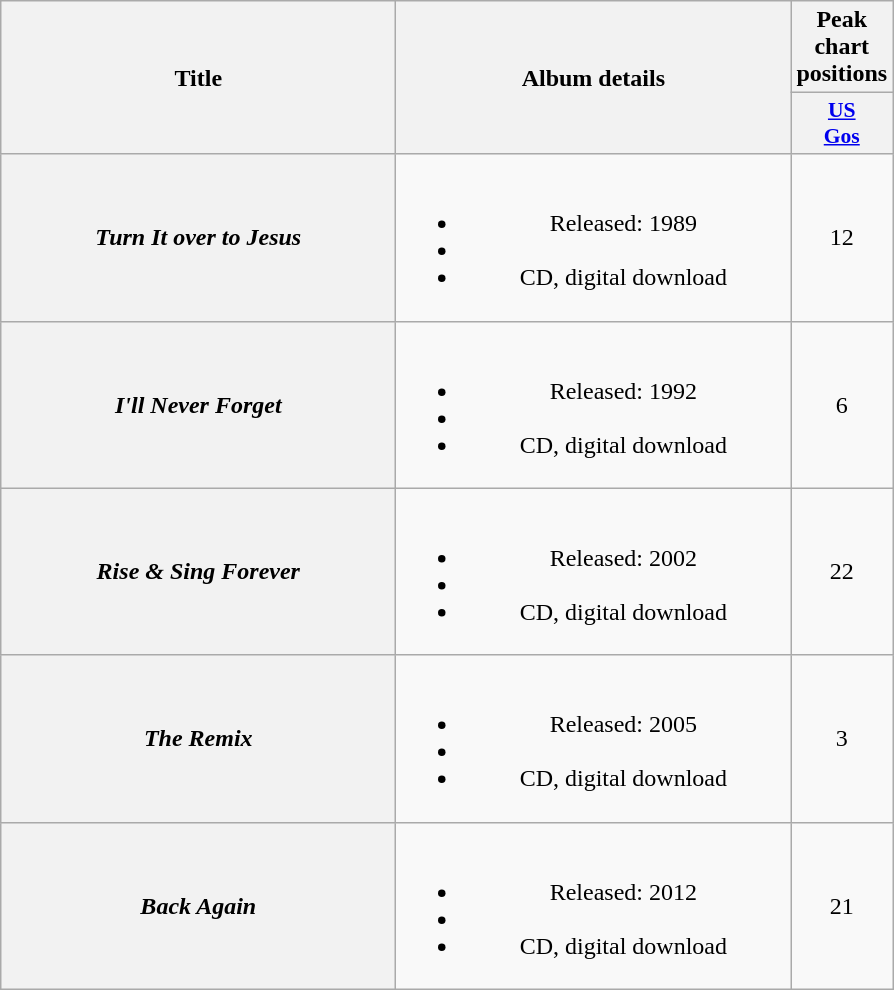<table class="wikitable plainrowheaders" style="text-align:center;">
<tr>
<th scope="col" rowspan="2" style="width:16em;">Title</th>
<th scope="col" rowspan="2" style="width:16em;">Album details</th>
<th scope="col" colspan="1">Peak chart positions</th>
</tr>
<tr>
<th style="width:3em; font-size:90%"><a href='#'>US<br>Gos</a></th>
</tr>
<tr>
<th scope="row"><em>Turn It over to Jesus</em></th>
<td><br><ul><li>Released: 1989</li><li></li><li>CD, digital download</li></ul></td>
<td>12</td>
</tr>
<tr>
<th scope="row"><em>I'll Never Forget</em></th>
<td><br><ul><li>Released: 1992</li><li></li><li>CD, digital download</li></ul></td>
<td>6</td>
</tr>
<tr>
<th scope="row"><em>Rise & Sing Forever</em></th>
<td><br><ul><li>Released: 2002</li><li></li><li>CD, digital download</li></ul></td>
<td>22</td>
</tr>
<tr>
<th scope="row"><em>The Remix</em></th>
<td><br><ul><li>Released: 2005</li><li></li><li>CD, digital download</li></ul></td>
<td>3</td>
</tr>
<tr>
<th scope="row"><em>Back Again</em></th>
<td><br><ul><li>Released: 2012</li><li></li><li>CD, digital download</li></ul></td>
<td>21</td>
</tr>
</table>
